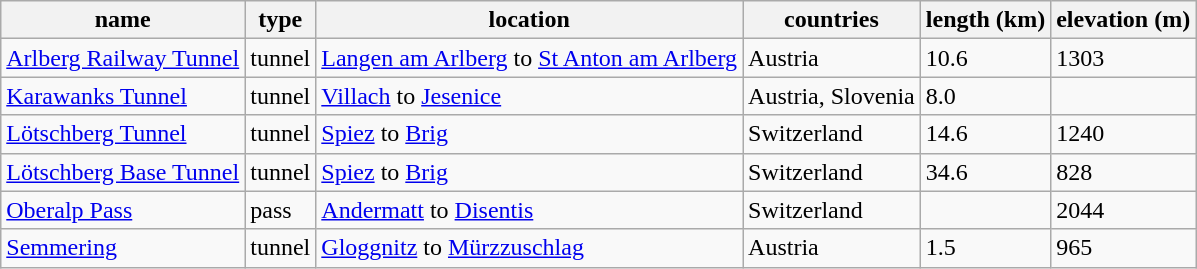<table class="wikitable sortable">
<tr>
<th>name</th>
<th>type</th>
<th>location</th>
<th>countries</th>
<th>length (km)</th>
<th>elevation (m)</th>
</tr>
<tr>
<td><a href='#'>Arlberg Railway Tunnel</a></td>
<td>tunnel</td>
<td><a href='#'>Langen am Arlberg</a> to <a href='#'>St Anton am Arlberg</a></td>
<td>Austria</td>
<td>10.6</td>
<td>1303</td>
</tr>
<tr>
<td><a href='#'>Karawanks Tunnel</a></td>
<td>tunnel</td>
<td><a href='#'>Villach</a> to <a href='#'>Jesenice</a></td>
<td>Austria, Slovenia</td>
<td>8.0</td>
<td></td>
</tr>
<tr>
<td><a href='#'>Lötschberg Tunnel</a></td>
<td>tunnel</td>
<td><a href='#'>Spiez</a> to <a href='#'>Brig</a></td>
<td>Switzerland</td>
<td>14.6</td>
<td>1240</td>
</tr>
<tr>
<td><a href='#'>Lötschberg Base Tunnel</a></td>
<td>tunnel</td>
<td><a href='#'>Spiez</a> to <a href='#'>Brig</a></td>
<td>Switzerland</td>
<td>34.6</td>
<td>828</td>
</tr>
<tr>
<td><a href='#'>Oberalp Pass</a></td>
<td>pass</td>
<td><a href='#'>Andermatt</a> to <a href='#'>Disentis</a></td>
<td>Switzerland</td>
<td></td>
<td>2044</td>
</tr>
<tr>
<td><a href='#'>Semmering</a></td>
<td>tunnel</td>
<td><a href='#'>Gloggnitz</a> to <a href='#'>Mürzzuschlag</a></td>
<td>Austria</td>
<td>1.5</td>
<td>965</td>
</tr>
</table>
